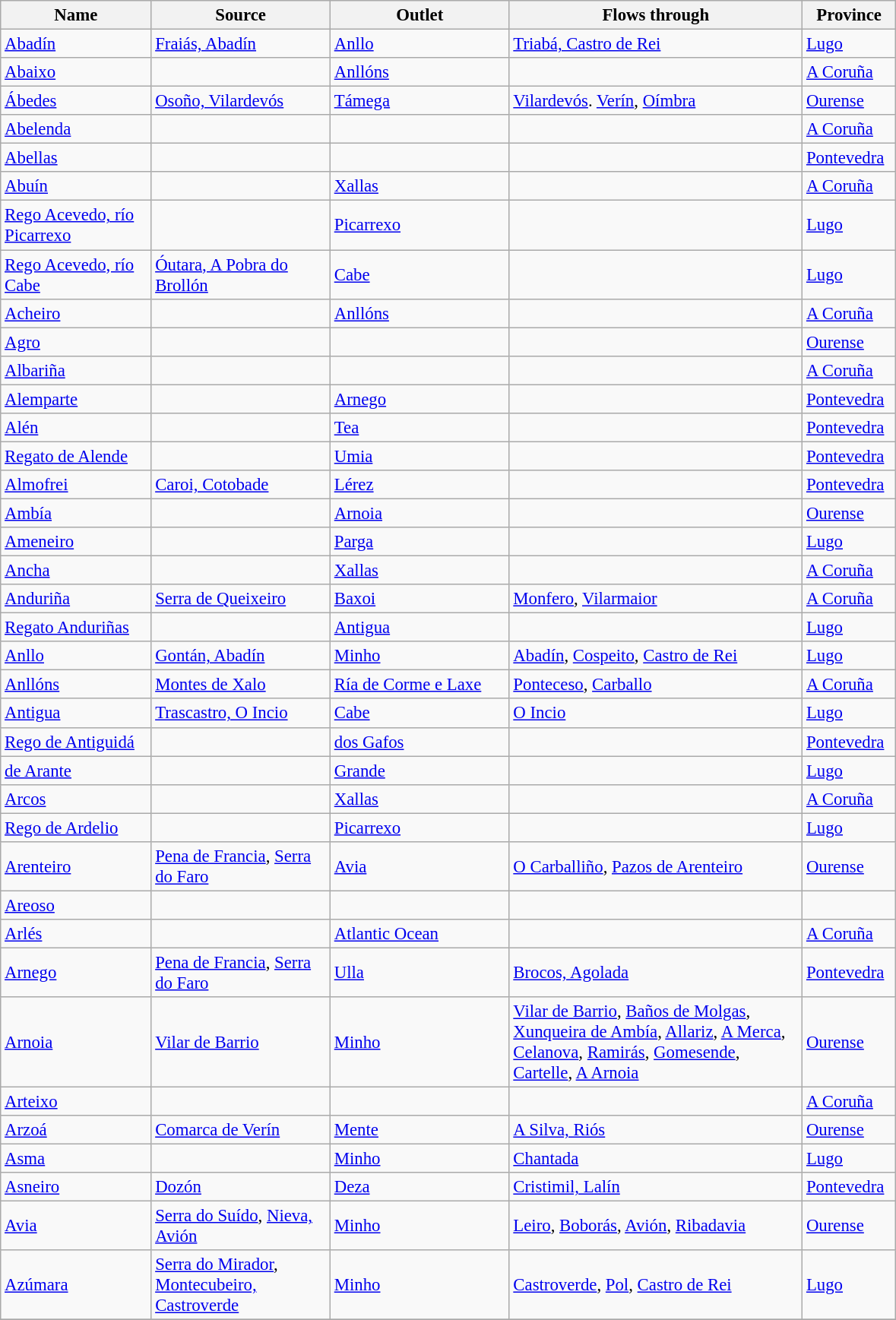<table class="wikitable sortable" style="font-size:95%;">
<tr>
<th width="125">Name</th>
<th width="150">Source</th>
<th width="150">Outlet</th>
<th width="250">Flows through</th>
<th width="75">Province</th>
</tr>
<tr>
<td><a href='#'>Abadín</a></td>
<td><a href='#'>Fraiás, Abadín</a></td>
<td><a href='#'>Anllo</a></td>
<td><a href='#'>Triabá, Castro de Rei</a></td>
<td><a href='#'>Lugo</a></td>
</tr>
<tr>
<td><a href='#'>Abaixo</a></td>
<td></td>
<td><a href='#'>Anllóns</a></td>
<td></td>
<td><a href='#'>A Coruña</a></td>
</tr>
<tr>
<td><a href='#'>Ábedes</a></td>
<td><a href='#'>Osoño, Vilardevós</a></td>
<td><a href='#'>Támega</a></td>
<td><a href='#'>Vilardevós</a>. <a href='#'>Verín</a>, <a href='#'>Oímbra</a></td>
<td><a href='#'>Ourense</a></td>
</tr>
<tr>
<td><a href='#'>Abelenda</a></td>
<td></td>
<td></td>
<td></td>
<td><a href='#'>A Coruña</a></td>
</tr>
<tr>
<td><a href='#'>Abellas</a></td>
<td></td>
<td></td>
<td></td>
<td><a href='#'>Pontevedra</a></td>
</tr>
<tr>
<td><a href='#'>Abuín</a></td>
<td></td>
<td><a href='#'>Xallas</a></td>
<td></td>
<td><a href='#'>A Coruña</a></td>
</tr>
<tr>
<td><a href='#'>Rego Acevedo, río Picarrexo</a></td>
<td></td>
<td><a href='#'>Picarrexo</a></td>
<td></td>
<td><a href='#'>Lugo</a></td>
</tr>
<tr>
<td><a href='#'>Rego Acevedo, río Cabe</a></td>
<td><a href='#'>Óutara, A Pobra do Brollón</a></td>
<td><a href='#'>Cabe</a></td>
<td></td>
<td><a href='#'>Lugo</a></td>
</tr>
<tr>
<td><a href='#'>Acheiro</a></td>
<td></td>
<td><a href='#'>Anllóns</a></td>
<td></td>
<td><a href='#'>A Coruña</a></td>
</tr>
<tr>
<td><a href='#'>Agro</a></td>
<td></td>
<td></td>
<td></td>
<td><a href='#'>Ourense</a></td>
</tr>
<tr>
<td><a href='#'>Albariña</a></td>
<td></td>
<td></td>
<td></td>
<td><a href='#'>A Coruña</a></td>
</tr>
<tr>
<td><a href='#'>Alemparte</a></td>
<td></td>
<td><a href='#'>Arnego</a></td>
<td></td>
<td><a href='#'>Pontevedra</a></td>
</tr>
<tr>
<td><a href='#'>Alén</a></td>
<td></td>
<td><a href='#'>Tea</a></td>
<td></td>
<td><a href='#'>Pontevedra</a></td>
</tr>
<tr>
<td><a href='#'>Regato de Alende</a></td>
<td></td>
<td><a href='#'>Umia</a></td>
<td></td>
<td><a href='#'>Pontevedra</a></td>
</tr>
<tr>
<td><a href='#'>Almofrei</a></td>
<td><a href='#'>Caroi, Cotobade</a></td>
<td><a href='#'>Lérez</a></td>
<td></td>
<td><a href='#'>Pontevedra</a></td>
</tr>
<tr>
<td><a href='#'>Ambía</a></td>
<td></td>
<td><a href='#'>Arnoia</a></td>
<td></td>
<td><a href='#'>Ourense</a></td>
</tr>
<tr>
<td><a href='#'>Ameneiro</a></td>
<td></td>
<td><a href='#'>Parga</a></td>
<td></td>
<td><a href='#'>Lugo</a></td>
</tr>
<tr>
<td><a href='#'>Ancha</a></td>
<td></td>
<td><a href='#'>Xallas</a></td>
<td></td>
<td><a href='#'>A Coruña</a></td>
</tr>
<tr>
<td><a href='#'>Anduriña</a></td>
<td><a href='#'>Serra de Queixeiro</a></td>
<td><a href='#'>Baxoi</a></td>
<td><a href='#'>Monfero</a>, <a href='#'>Vilarmaior</a></td>
<td><a href='#'>A Coruña</a></td>
</tr>
<tr>
<td><a href='#'>Regato Anduriñas</a></td>
<td></td>
<td><a href='#'>Antigua</a></td>
<td></td>
<td><a href='#'>Lugo</a></td>
</tr>
<tr>
<td><a href='#'>Anllo</a></td>
<td><a href='#'>Gontán, Abadín</a></td>
<td><a href='#'>Minho</a></td>
<td><a href='#'>Abadín</a>, <a href='#'>Cospeito</a>, <a href='#'>Castro de Rei</a></td>
<td><a href='#'>Lugo</a></td>
</tr>
<tr>
<td><a href='#'>Anllóns</a></td>
<td><a href='#'>Montes de Xalo</a></td>
<td><a href='#'>Ría de Corme e Laxe</a></td>
<td><a href='#'>Ponteceso</a>, <a href='#'>Carballo</a></td>
<td><a href='#'>A Coruña</a></td>
</tr>
<tr>
<td><a href='#'>Antigua</a></td>
<td><a href='#'>Trascastro, O Incio</a></td>
<td><a href='#'>Cabe</a></td>
<td><a href='#'>O Incio</a></td>
<td><a href='#'>Lugo</a></td>
</tr>
<tr>
<td><a href='#'>Rego de Antiguidá</a></td>
<td></td>
<td><a href='#'>dos Gafos</a></td>
<td></td>
<td><a href='#'>Pontevedra</a></td>
</tr>
<tr>
<td><a href='#'>de Arante</a></td>
<td></td>
<td><a href='#'>Grande</a></td>
<td></td>
<td><a href='#'>Lugo</a></td>
</tr>
<tr>
<td><a href='#'>Arcos</a></td>
<td></td>
<td><a href='#'>Xallas</a></td>
<td></td>
<td><a href='#'>A Coruña</a></td>
</tr>
<tr>
<td><a href='#'>Rego de Ardelio</a></td>
<td></td>
<td><a href='#'>Picarrexo</a></td>
<td></td>
<td><a href='#'>Lugo</a></td>
</tr>
<tr>
<td><a href='#'>Arenteiro</a></td>
<td><a href='#'>Pena de Francia</a>, <a href='#'>Serra do Faro</a></td>
<td><a href='#'>Avia</a></td>
<td><a href='#'>O Carballiño</a>, <a href='#'>Pazos de Arenteiro</a></td>
<td><a href='#'>Ourense</a></td>
</tr>
<tr>
<td><a href='#'>Areoso</a></td>
<td></td>
<td></td>
<td></td>
<td></td>
</tr>
<tr>
<td><a href='#'>Arlés</a></td>
<td></td>
<td><a href='#'>Atlantic Ocean</a></td>
<td></td>
<td><a href='#'>A Coruña</a></td>
</tr>
<tr>
<td><a href='#'>Arnego</a></td>
<td><a href='#'>Pena de Francia</a>, <a href='#'>Serra do Faro</a></td>
<td><a href='#'>Ulla</a></td>
<td><a href='#'>Brocos, Agolada</a></td>
<td><a href='#'>Pontevedra</a></td>
</tr>
<tr>
<td><a href='#'>Arnoia</a></td>
<td><a href='#'>Vilar de Barrio</a></td>
<td><a href='#'>Minho</a></td>
<td><a href='#'>Vilar de Barrio</a>, <a href='#'>Baños de Molgas</a>, <a href='#'>Xunqueira de Ambía</a>, <a href='#'>Allariz</a>, <a href='#'>A Merca</a>, <a href='#'>Celanova</a>, <a href='#'>Ramirás</a>, <a href='#'>Gomesende</a>, <a href='#'>Cartelle</a>, <a href='#'>A Arnoia</a></td>
<td><a href='#'>Ourense</a></td>
</tr>
<tr>
<td><a href='#'>Arteixo</a></td>
<td></td>
<td></td>
<td></td>
<td><a href='#'>A Coruña</a></td>
</tr>
<tr>
<td><a href='#'>Arzoá</a></td>
<td><a href='#'>Comarca de Verín</a></td>
<td><a href='#'>Mente</a></td>
<td><a href='#'>A Silva, Riós</a></td>
<td><a href='#'>Ourense</a></td>
</tr>
<tr>
<td><a href='#'>Asma</a></td>
<td></td>
<td><a href='#'>Minho</a></td>
<td><a href='#'>Chantada</a></td>
<td><a href='#'>Lugo</a></td>
</tr>
<tr>
<td><a href='#'>Asneiro</a></td>
<td><a href='#'>Dozón</a></td>
<td><a href='#'>Deza</a></td>
<td><a href='#'>Cristimil, Lalín</a></td>
<td><a href='#'>Pontevedra</a></td>
</tr>
<tr>
<td><a href='#'>Avia</a></td>
<td><a href='#'>Serra do Suído</a>, <a href='#'>Nieva, Avión</a></td>
<td><a href='#'>Minho</a></td>
<td><a href='#'>Leiro</a>, <a href='#'>Boborás</a>, <a href='#'>Avión</a>, <a href='#'>Ribadavia</a></td>
<td><a href='#'>Ourense</a></td>
</tr>
<tr>
<td><a href='#'>Azúmara</a></td>
<td><a href='#'>Serra do Mirador</a>, <a href='#'>Montecubeiro, Castroverde</a></td>
<td><a href='#'>Minho</a></td>
<td><a href='#'>Castroverde</a>, <a href='#'>Pol</a>, <a href='#'>Castro de Rei</a></td>
<td><a href='#'>Lugo</a></td>
</tr>
<tr>
</tr>
</table>
